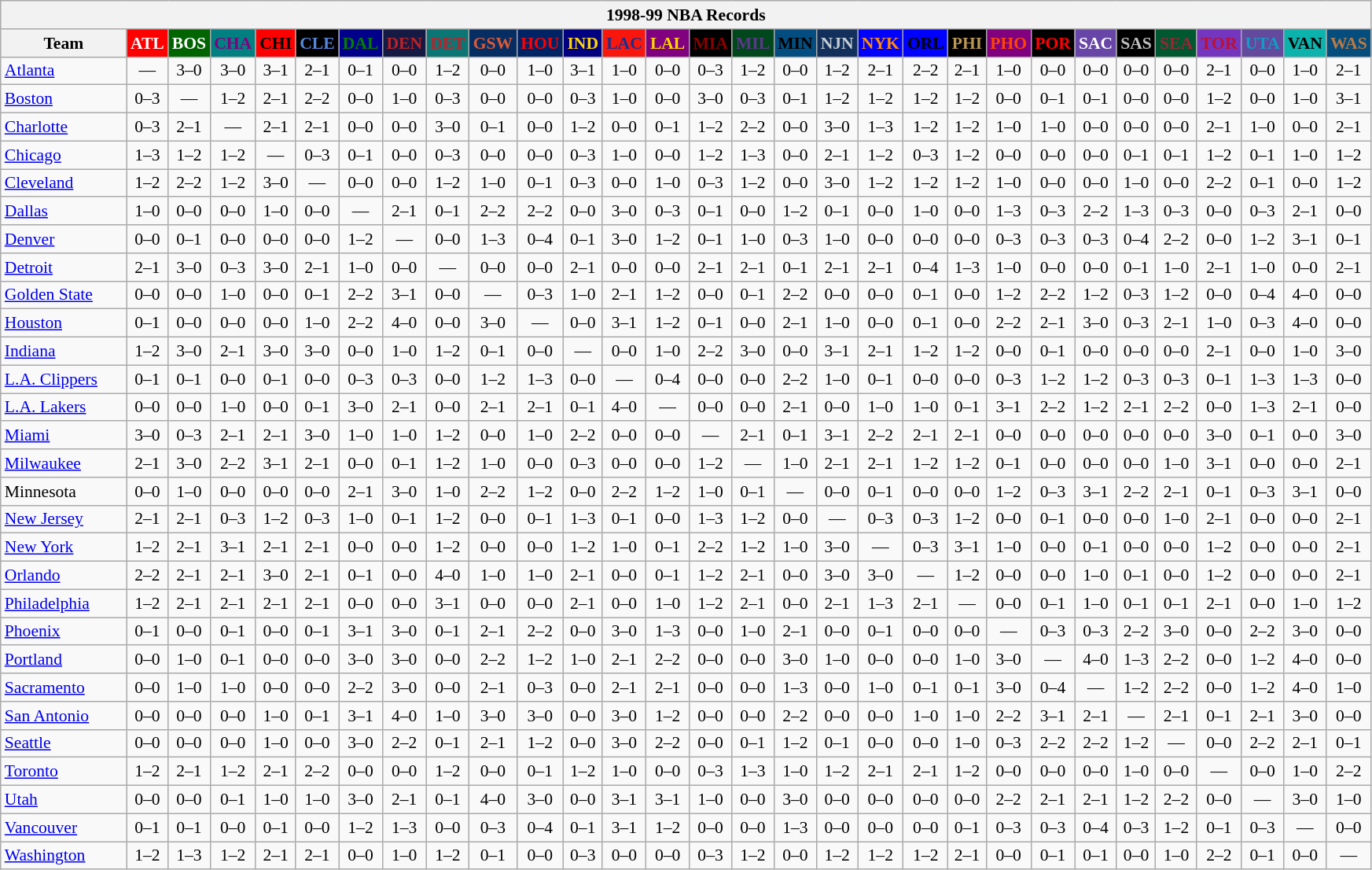<table class="wikitable" style="font-size:90%; text-align:center;">
<tr>
<th colspan=30>1998-99 NBA Records</th>
</tr>
<tr>
<th width=100>Team</th>
<th style="background:#FF0000;color:#FFFFFF;width=35">ATL</th>
<th style="background:#006400;color:#FFFFFF;width=35">BOS</th>
<th style="background:#008080;color:#800080;width=35">CHA</th>
<th style="background:#FF0000;color:#000000;width=35">CHI</th>
<th style="background:#000000;color:#5787DC;width=35">CLE</th>
<th style="background:#00008B;color:#008000;width=35">DAL</th>
<th style="background:#141A44;color:#BC2224;width=35">DEN</th>
<th style="background:#0C7674;color:#BB222C;width=35">DET</th>
<th style="background:#072E63;color:#DC5A34;width=35">GSW</th>
<th style="background:#002366;color:#FF0000;width=35">HOU</th>
<th style="background:#000080;color:#FFD700;width=35">IND</th>
<th style="background:#F9160D;color:#1A2E8B;width=35">LAC</th>
<th style="background:#800080;color:#FFD700;width=35">LAL</th>
<th style="background:#000000;color:#8B0000;width=35">MIA</th>
<th style="background:#00471B;color:#5C378A;width=35">MIL</th>
<th style="background:#044D80;color:#000000;width=35">MIN</th>
<th style="background:#12305B;color:#C4CED4;width=35">NJN</th>
<th style="background:#0000FF;color:#FF8C00;width=35">NYK</th>
<th style="background:#0000FF;color:#000000;width=35">ORL</th>
<th style="background:#000000;color:#BB9754;width=35">PHI</th>
<th style="background:#800080;color:#FF4500;width=35">PHO</th>
<th style="background:#000000;color:#FF0000;width=35">POR</th>
<th style="background:#6846A8;color:#FFFFFF;width=35">SAC</th>
<th style="background:#000000;color:#C0C0C0;width=35">SAS</th>
<th style="background:#005831;color:#992634;width=35">SEA</th>
<th style="background:#7436BF;color:#BE0F34;width=35">TOR</th>
<th style="background:#644A9C;color:#149BC7;width=35">UTA</th>
<th style="background:#0CB2AC;color:#000000;width=35">VAN</th>
<th style="background:#044D7D;color:#BC7A44;width=35">WAS</th>
</tr>
<tr>
<td style="text-align:left;"><a href='#'>Atlanta</a></td>
<td>—</td>
<td>3–0</td>
<td>3–0</td>
<td>3–1</td>
<td>2–1</td>
<td>0–1</td>
<td>0–0</td>
<td>1–2</td>
<td>0–0</td>
<td>1–0</td>
<td>3–1</td>
<td>1–0</td>
<td>0–0</td>
<td>0–3</td>
<td>1–2</td>
<td>0–0</td>
<td>1–2</td>
<td>2–1</td>
<td>2–2</td>
<td>2–1</td>
<td>1–0</td>
<td>0–0</td>
<td>0–0</td>
<td>0–0</td>
<td>0–0</td>
<td>2–1</td>
<td>0–0</td>
<td>1–0</td>
<td>2–1</td>
</tr>
<tr>
<td style="text-align:left;"><a href='#'>Boston</a></td>
<td>0–3</td>
<td>—</td>
<td>1–2</td>
<td>2–1</td>
<td>2–2</td>
<td>0–0</td>
<td>1–0</td>
<td>0–3</td>
<td>0–0</td>
<td>0–0</td>
<td>0–3</td>
<td>1–0</td>
<td>0–0</td>
<td>3–0</td>
<td>0–3</td>
<td>0–1</td>
<td>1–2</td>
<td>1–2</td>
<td>1–2</td>
<td>1–2</td>
<td>0–0</td>
<td>0–1</td>
<td>0–1</td>
<td>0–0</td>
<td>0–0</td>
<td>1–2</td>
<td>0–0</td>
<td>1–0</td>
<td>3–1</td>
</tr>
<tr>
<td style="text-align:left;"><a href='#'>Charlotte</a></td>
<td>0–3</td>
<td>2–1</td>
<td>—</td>
<td>2–1</td>
<td>2–1</td>
<td>0–0</td>
<td>0–0</td>
<td>3–0</td>
<td>0–1</td>
<td>0–0</td>
<td>1–2</td>
<td>0–0</td>
<td>0–1</td>
<td>1–2</td>
<td>2–2</td>
<td>0–0</td>
<td>3–0</td>
<td>1–3</td>
<td>1–2</td>
<td>1–2</td>
<td>1–0</td>
<td>1–0</td>
<td>0–0</td>
<td>0–0</td>
<td>0–0</td>
<td>2–1</td>
<td>1–0</td>
<td>0–0</td>
<td>2–1</td>
</tr>
<tr>
<td style="text-align:left;"><a href='#'>Chicago</a></td>
<td>1–3</td>
<td>1–2</td>
<td>1–2</td>
<td>—</td>
<td>0–3</td>
<td>0–1</td>
<td>0–0</td>
<td>0–3</td>
<td>0–0</td>
<td>0–0</td>
<td>0–3</td>
<td>1–0</td>
<td>0–0</td>
<td>1–2</td>
<td>1–3</td>
<td>0–0</td>
<td>2–1</td>
<td>1–2</td>
<td>0–3</td>
<td>1–2</td>
<td>0–0</td>
<td>0–0</td>
<td>0–0</td>
<td>0–1</td>
<td>0–1</td>
<td>1–2</td>
<td>0–1</td>
<td>1–0</td>
<td>1–2</td>
</tr>
<tr>
<td style="text-align:left;"><a href='#'>Cleveland</a></td>
<td>1–2</td>
<td>2–2</td>
<td>1–2</td>
<td>3–0</td>
<td>—</td>
<td>0–0</td>
<td>0–0</td>
<td>1–2</td>
<td>1–0</td>
<td>0–1</td>
<td>0–3</td>
<td>0–0</td>
<td>1–0</td>
<td>0–3</td>
<td>1–2</td>
<td>0–0</td>
<td>3–0</td>
<td>1–2</td>
<td>1–2</td>
<td>1–2</td>
<td>1–0</td>
<td>0–0</td>
<td>0–0</td>
<td>1–0</td>
<td>0–0</td>
<td>2–2</td>
<td>0–1</td>
<td>0–0</td>
<td>1–2</td>
</tr>
<tr>
<td style="text-align:left;"><a href='#'>Dallas</a></td>
<td>1–0</td>
<td>0–0</td>
<td>0–0</td>
<td>1–0</td>
<td>0–0</td>
<td>—</td>
<td>2–1</td>
<td>0–1</td>
<td>2–2</td>
<td>2–2</td>
<td>0–0</td>
<td>3–0</td>
<td>0–3</td>
<td>0–1</td>
<td>0–0</td>
<td>1–2</td>
<td>0–1</td>
<td>0–0</td>
<td>1–0</td>
<td>0–0</td>
<td>1–3</td>
<td>0–3</td>
<td>2–2</td>
<td>1–3</td>
<td>0–3</td>
<td>0–0</td>
<td>0–3</td>
<td>2–1</td>
<td>0–0</td>
</tr>
<tr>
<td style="text-align:left;"><a href='#'>Denver</a></td>
<td>0–0</td>
<td>0–1</td>
<td>0–0</td>
<td>0–0</td>
<td>0–0</td>
<td>1–2</td>
<td>—</td>
<td>0–0</td>
<td>1–3</td>
<td>0–4</td>
<td>0–1</td>
<td>3–0</td>
<td>1–2</td>
<td>0–1</td>
<td>1–0</td>
<td>0–3</td>
<td>1–0</td>
<td>0–0</td>
<td>0–0</td>
<td>0–0</td>
<td>0–3</td>
<td>0–3</td>
<td>0–3</td>
<td>0–4</td>
<td>2–2</td>
<td>0–0</td>
<td>1–2</td>
<td>3–1</td>
<td>0–1</td>
</tr>
<tr>
<td style="text-align:left;"><a href='#'>Detroit</a></td>
<td>2–1</td>
<td>3–0</td>
<td>0–3</td>
<td>3–0</td>
<td>2–1</td>
<td>1–0</td>
<td>0–0</td>
<td>—</td>
<td>0–0</td>
<td>0–0</td>
<td>2–1</td>
<td>0–0</td>
<td>0–0</td>
<td>2–1</td>
<td>2–1</td>
<td>0–1</td>
<td>2–1</td>
<td>2–1</td>
<td>0–4</td>
<td>1–3</td>
<td>1–0</td>
<td>0–0</td>
<td>0–0</td>
<td>0–1</td>
<td>1–0</td>
<td>2–1</td>
<td>1–0</td>
<td>0–0</td>
<td>2–1</td>
</tr>
<tr>
<td style="text-align:left;"><a href='#'>Golden State</a></td>
<td>0–0</td>
<td>0–0</td>
<td>1–0</td>
<td>0–0</td>
<td>0–1</td>
<td>2–2</td>
<td>3–1</td>
<td>0–0</td>
<td>—</td>
<td>0–3</td>
<td>1–0</td>
<td>2–1</td>
<td>1–2</td>
<td>0–0</td>
<td>0–1</td>
<td>2–2</td>
<td>0–0</td>
<td>0–0</td>
<td>0–1</td>
<td>0–0</td>
<td>1–2</td>
<td>2–2</td>
<td>1–2</td>
<td>0–3</td>
<td>1–2</td>
<td>0–0</td>
<td>0–4</td>
<td>4–0</td>
<td>0–0</td>
</tr>
<tr>
<td style="text-align:left;"><a href='#'>Houston</a></td>
<td>0–1</td>
<td>0–0</td>
<td>0–0</td>
<td>0–0</td>
<td>1–0</td>
<td>2–2</td>
<td>4–0</td>
<td>0–0</td>
<td>3–0</td>
<td>—</td>
<td>0–0</td>
<td>3–1</td>
<td>1–2</td>
<td>0–1</td>
<td>0–0</td>
<td>2–1</td>
<td>1–0</td>
<td>0–0</td>
<td>0–1</td>
<td>0–0</td>
<td>2–2</td>
<td>2–1</td>
<td>3–0</td>
<td>0–3</td>
<td>2–1</td>
<td>1–0</td>
<td>0–3</td>
<td>4–0</td>
<td>0–0</td>
</tr>
<tr>
<td style="text-align:left;"><a href='#'>Indiana</a></td>
<td>1–2</td>
<td>3–0</td>
<td>2–1</td>
<td>3–0</td>
<td>3–0</td>
<td>0–0</td>
<td>1–0</td>
<td>1–2</td>
<td>0–1</td>
<td>0–0</td>
<td>—</td>
<td>0–0</td>
<td>1–0</td>
<td>2–2</td>
<td>3–0</td>
<td>0–0</td>
<td>3–1</td>
<td>2–1</td>
<td>1–2</td>
<td>1–2</td>
<td>0–0</td>
<td>0–1</td>
<td>0–0</td>
<td>0–0</td>
<td>0–0</td>
<td>2–1</td>
<td>0–0</td>
<td>1–0</td>
<td>3–0</td>
</tr>
<tr>
<td style="text-align:left;"><a href='#'>L.A. Clippers</a></td>
<td>0–1</td>
<td>0–1</td>
<td>0–0</td>
<td>0–1</td>
<td>0–0</td>
<td>0–3</td>
<td>0–3</td>
<td>0–0</td>
<td>1–2</td>
<td>1–3</td>
<td>0–0</td>
<td>—</td>
<td>0–4</td>
<td>0–0</td>
<td>0–0</td>
<td>2–2</td>
<td>1–0</td>
<td>0–1</td>
<td>0–0</td>
<td>0–0</td>
<td>0–3</td>
<td>1–2</td>
<td>1–2</td>
<td>0–3</td>
<td>0–3</td>
<td>0–1</td>
<td>1–3</td>
<td>1–3</td>
<td>0–0</td>
</tr>
<tr>
<td style="text-align:left;"><a href='#'>L.A. Lakers</a></td>
<td>0–0</td>
<td>0–0</td>
<td>1–0</td>
<td>0–0</td>
<td>0–1</td>
<td>3–0</td>
<td>2–1</td>
<td>0–0</td>
<td>2–1</td>
<td>2–1</td>
<td>0–1</td>
<td>4–0</td>
<td>—</td>
<td>0–0</td>
<td>0–0</td>
<td>2–1</td>
<td>0–0</td>
<td>1–0</td>
<td>1–0</td>
<td>0–1</td>
<td>3–1</td>
<td>2–2</td>
<td>1–2</td>
<td>2–1</td>
<td>2–2</td>
<td>0–0</td>
<td>1–3</td>
<td>2–1</td>
<td>0–0</td>
</tr>
<tr>
<td style="text-align:left;"><a href='#'>Miami</a></td>
<td>3–0</td>
<td>0–3</td>
<td>2–1</td>
<td>2–1</td>
<td>3–0</td>
<td>1–0</td>
<td>1–0</td>
<td>1–2</td>
<td>0–0</td>
<td>1–0</td>
<td>2–2</td>
<td>0–0</td>
<td>0–0</td>
<td>—</td>
<td>2–1</td>
<td>0–1</td>
<td>3–1</td>
<td>2–2</td>
<td>2–1</td>
<td>2–1</td>
<td>0–0</td>
<td>0–0</td>
<td>0–0</td>
<td>0–0</td>
<td>0–0</td>
<td>3–0</td>
<td>0–1</td>
<td>0–0</td>
<td>3–0</td>
</tr>
<tr>
<td style="text-align:left;"><a href='#'>Milwaukee</a></td>
<td>2–1</td>
<td>3–0</td>
<td>2–2</td>
<td>3–1</td>
<td>2–1</td>
<td>0–0</td>
<td>0–1</td>
<td>1–2</td>
<td>1–0</td>
<td>0–0</td>
<td>0–3</td>
<td>0–0</td>
<td>0–0</td>
<td>1–2</td>
<td>—</td>
<td>1–0</td>
<td>2–1</td>
<td>2–1</td>
<td>1–2</td>
<td>1–2</td>
<td>0–1</td>
<td>0–0</td>
<td>0–0</td>
<td>0–0</td>
<td>1–0</td>
<td>3–1</td>
<td>0–0</td>
<td>0–0</td>
<td>2–1</td>
</tr>
<tr>
<td style="text-align:left;">Minnesota</td>
<td>0–0</td>
<td>1–0</td>
<td>0–0</td>
<td>0–0</td>
<td>0–0</td>
<td>2–1</td>
<td>3–0</td>
<td>1–0</td>
<td>2–2</td>
<td>1–2</td>
<td>0–0</td>
<td>2–2</td>
<td>1–2</td>
<td>1–0</td>
<td>0–1</td>
<td>—</td>
<td>0–0</td>
<td>0–1</td>
<td>0–0</td>
<td>0–0</td>
<td>1–2</td>
<td>0–3</td>
<td>3–1</td>
<td>2–2</td>
<td>2–1</td>
<td>0–1</td>
<td>0–3</td>
<td>3–1</td>
<td>0–0</td>
</tr>
<tr>
<td style="text-align:left;"><a href='#'>New Jersey</a></td>
<td>2–1</td>
<td>2–1</td>
<td>0–3</td>
<td>1–2</td>
<td>0–3</td>
<td>1–0</td>
<td>0–1</td>
<td>1–2</td>
<td>0–0</td>
<td>0–1</td>
<td>1–3</td>
<td>0–1</td>
<td>0–0</td>
<td>1–3</td>
<td>1–2</td>
<td>0–0</td>
<td>—</td>
<td>0–3</td>
<td>0–3</td>
<td>1–2</td>
<td>0–0</td>
<td>0–1</td>
<td>0–0</td>
<td>0–0</td>
<td>1–0</td>
<td>2–1</td>
<td>0–0</td>
<td>0–0</td>
<td>2–1</td>
</tr>
<tr>
<td style="text-align:left;"><a href='#'>New York</a></td>
<td>1–2</td>
<td>2–1</td>
<td>3–1</td>
<td>2–1</td>
<td>2–1</td>
<td>0–0</td>
<td>0–0</td>
<td>1–2</td>
<td>0–0</td>
<td>0–0</td>
<td>1–2</td>
<td>1–0</td>
<td>0–1</td>
<td>2–2</td>
<td>1–2</td>
<td>1–0</td>
<td>3–0</td>
<td>—</td>
<td>0–3</td>
<td>3–1</td>
<td>1–0</td>
<td>0–0</td>
<td>0–1</td>
<td>0–0</td>
<td>0–0</td>
<td>1–2</td>
<td>0–0</td>
<td>0–0</td>
<td>2–1</td>
</tr>
<tr>
<td style="text-align:left;"><a href='#'>Orlando</a></td>
<td>2–2</td>
<td>2–1</td>
<td>2–1</td>
<td>3–0</td>
<td>2–1</td>
<td>0–1</td>
<td>0–0</td>
<td>4–0</td>
<td>1–0</td>
<td>1–0</td>
<td>2–1</td>
<td>0–0</td>
<td>0–1</td>
<td>1–2</td>
<td>2–1</td>
<td>0–0</td>
<td>3–0</td>
<td>3–0</td>
<td>—</td>
<td>1–2</td>
<td>0–0</td>
<td>0–0</td>
<td>1–0</td>
<td>0–1</td>
<td>0–0</td>
<td>1–2</td>
<td>0–0</td>
<td>0–0</td>
<td>2–1</td>
</tr>
<tr>
<td style="text-align:left;"><a href='#'>Philadelphia</a></td>
<td>1–2</td>
<td>2–1</td>
<td>2–1</td>
<td>2–1</td>
<td>2–1</td>
<td>0–0</td>
<td>0–0</td>
<td>3–1</td>
<td>0–0</td>
<td>0–0</td>
<td>2–1</td>
<td>0–0</td>
<td>1–0</td>
<td>1–2</td>
<td>2–1</td>
<td>0–0</td>
<td>2–1</td>
<td>1–3</td>
<td>2–1</td>
<td>—</td>
<td>0–0</td>
<td>0–1</td>
<td>1–0</td>
<td>0–1</td>
<td>0–1</td>
<td>2–1</td>
<td>0–0</td>
<td>1–0</td>
<td>1–2</td>
</tr>
<tr>
<td style="text-align:left;"><a href='#'>Phoenix</a></td>
<td>0–1</td>
<td>0–0</td>
<td>0–1</td>
<td>0–0</td>
<td>0–1</td>
<td>3–1</td>
<td>3–0</td>
<td>0–1</td>
<td>2–1</td>
<td>2–2</td>
<td>0–0</td>
<td>3–0</td>
<td>1–3</td>
<td>0–0</td>
<td>1–0</td>
<td>2–1</td>
<td>0–0</td>
<td>0–1</td>
<td>0–0</td>
<td>0–0</td>
<td>—</td>
<td>0–3</td>
<td>0–3</td>
<td>2–2</td>
<td>3–0</td>
<td>0–0</td>
<td>2–2</td>
<td>3–0</td>
<td>0–0</td>
</tr>
<tr>
<td style="text-align:left;"><a href='#'>Portland</a></td>
<td>0–0</td>
<td>1–0</td>
<td>0–1</td>
<td>0–0</td>
<td>0–0</td>
<td>3–0</td>
<td>3–0</td>
<td>0–0</td>
<td>2–2</td>
<td>1–2</td>
<td>1–0</td>
<td>2–1</td>
<td>2–2</td>
<td>0–0</td>
<td>0–0</td>
<td>3–0</td>
<td>1–0</td>
<td>0–0</td>
<td>0–0</td>
<td>1–0</td>
<td>3–0</td>
<td>—</td>
<td>4–0</td>
<td>1–3</td>
<td>2–2</td>
<td>0–0</td>
<td>1–2</td>
<td>4–0</td>
<td>0–0</td>
</tr>
<tr>
<td style="text-align:left;"><a href='#'>Sacramento</a></td>
<td>0–0</td>
<td>1–0</td>
<td>1–0</td>
<td>0–0</td>
<td>0–0</td>
<td>2–2</td>
<td>3–0</td>
<td>0–0</td>
<td>2–1</td>
<td>0–3</td>
<td>0–0</td>
<td>2–1</td>
<td>2–1</td>
<td>0–0</td>
<td>0–0</td>
<td>1–3</td>
<td>0–0</td>
<td>1–0</td>
<td>0–1</td>
<td>0–1</td>
<td>3–0</td>
<td>0–4</td>
<td>—</td>
<td>1–2</td>
<td>2–2</td>
<td>0–0</td>
<td>1–2</td>
<td>4–0</td>
<td>1–0</td>
</tr>
<tr>
<td style="text-align:left;"><a href='#'>San Antonio</a></td>
<td>0–0</td>
<td>0–0</td>
<td>0–0</td>
<td>1–0</td>
<td>0–1</td>
<td>3–1</td>
<td>4–0</td>
<td>1–0</td>
<td>3–0</td>
<td>3–0</td>
<td>0–0</td>
<td>3–0</td>
<td>1–2</td>
<td>0–0</td>
<td>0–0</td>
<td>2–2</td>
<td>0–0</td>
<td>0–0</td>
<td>1–0</td>
<td>1–0</td>
<td>2–2</td>
<td>3–1</td>
<td>2–1</td>
<td>—</td>
<td>2–1</td>
<td>0–1</td>
<td>2–1</td>
<td>3–0</td>
<td>0–0</td>
</tr>
<tr>
<td style="text-align:left;"><a href='#'>Seattle</a></td>
<td>0–0</td>
<td>0–0</td>
<td>0–0</td>
<td>1–0</td>
<td>0–0</td>
<td>3–0</td>
<td>2–2</td>
<td>0–1</td>
<td>2–1</td>
<td>1–2</td>
<td>0–0</td>
<td>3–0</td>
<td>2–2</td>
<td>0–0</td>
<td>0–1</td>
<td>1–2</td>
<td>0–1</td>
<td>0–0</td>
<td>0–0</td>
<td>1–0</td>
<td>0–3</td>
<td>2–2</td>
<td>2–2</td>
<td>1–2</td>
<td>—</td>
<td>0–0</td>
<td>2–2</td>
<td>2–1</td>
<td>0–1</td>
</tr>
<tr>
<td style="text-align:left;"><a href='#'>Toronto</a></td>
<td>1–2</td>
<td>2–1</td>
<td>1–2</td>
<td>2–1</td>
<td>2–2</td>
<td>0–0</td>
<td>0–0</td>
<td>1–2</td>
<td>0–0</td>
<td>0–1</td>
<td>1–2</td>
<td>1–0</td>
<td>0–0</td>
<td>0–3</td>
<td>1–3</td>
<td>1–0</td>
<td>1–2</td>
<td>2–1</td>
<td>2–1</td>
<td>1–2</td>
<td>0–0</td>
<td>0–0</td>
<td>0–0</td>
<td>1–0</td>
<td>0–0</td>
<td>—</td>
<td>0–0</td>
<td>1–0</td>
<td>2–2</td>
</tr>
<tr>
<td style="text-align:left;"><a href='#'>Utah</a></td>
<td>0–0</td>
<td>0–0</td>
<td>0–1</td>
<td>1–0</td>
<td>1–0</td>
<td>3–0</td>
<td>2–1</td>
<td>0–1</td>
<td>4–0</td>
<td>3–0</td>
<td>0–0</td>
<td>3–1</td>
<td>3–1</td>
<td>1–0</td>
<td>0–0</td>
<td>3–0</td>
<td>0–0</td>
<td>0–0</td>
<td>0–0</td>
<td>0–0</td>
<td>2–2</td>
<td>2–1</td>
<td>2–1</td>
<td>1–2</td>
<td>2–2</td>
<td>0–0</td>
<td>—</td>
<td>3–0</td>
<td>1–0</td>
</tr>
<tr>
<td style="text-align:left;"><a href='#'>Vancouver</a></td>
<td>0–1</td>
<td>0–1</td>
<td>0–0</td>
<td>0–1</td>
<td>0–0</td>
<td>1–2</td>
<td>1–3</td>
<td>0–0</td>
<td>0–3</td>
<td>0–4</td>
<td>0–1</td>
<td>3–1</td>
<td>1–2</td>
<td>0–0</td>
<td>0–0</td>
<td>1–3</td>
<td>0–0</td>
<td>0–0</td>
<td>0–0</td>
<td>0–1</td>
<td>0–3</td>
<td>0–3</td>
<td>0–4</td>
<td>0–3</td>
<td>1–2</td>
<td>0–1</td>
<td>0–3</td>
<td>—</td>
<td>0–0</td>
</tr>
<tr>
<td style="text-align:left;"><a href='#'>Washington</a></td>
<td>1–2</td>
<td>1–3</td>
<td>1–2</td>
<td>2–1</td>
<td>2–1</td>
<td>0–0</td>
<td>1–0</td>
<td>1–2</td>
<td>0–1</td>
<td>0–0</td>
<td>0–3</td>
<td>0–0</td>
<td>0–0</td>
<td>0–3</td>
<td>1–2</td>
<td>0–0</td>
<td>1–2</td>
<td>1–2</td>
<td>1–2</td>
<td>2–1</td>
<td>0–0</td>
<td>0–1</td>
<td>0–1</td>
<td>0–0</td>
<td>1–0</td>
<td>2–2</td>
<td>0–1</td>
<td>0–0</td>
<td>—</td>
</tr>
</table>
